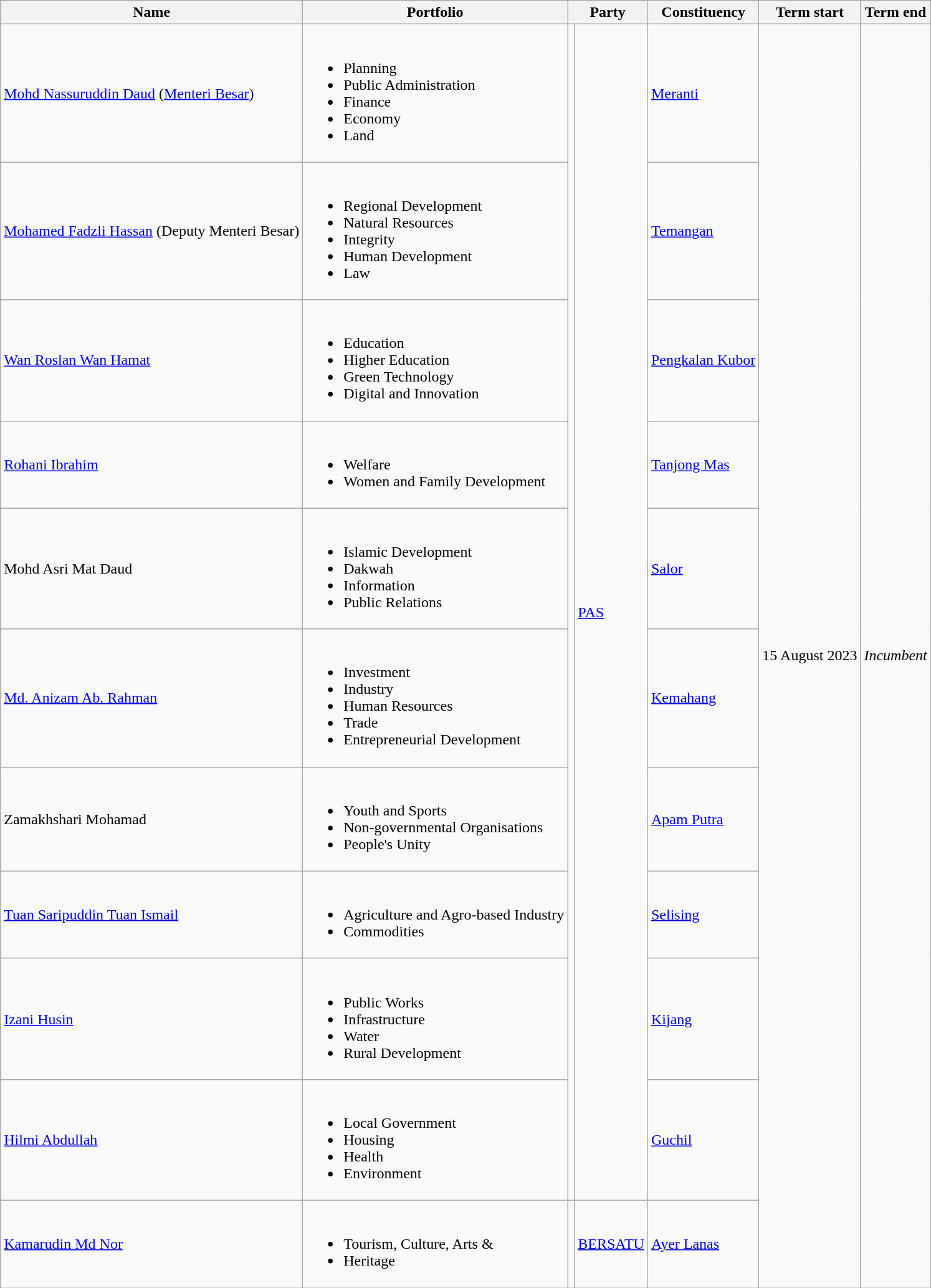<table class="wikitable">
<tr>
<th>Name</th>
<th>Portfolio</th>
<th colspan=2>Party</th>
<th>Constituency</th>
<th>Term start</th>
<th>Term end</th>
</tr>
<tr>
<td><a href='#'>Mohd Nassuruddin Daud</a> (<a href='#'>Menteri Besar</a>)</td>
<td><br><ul><li>Planning</li><li>Public Administration</li><li>Finance</li><li>Economy</li><li>Land</li></ul></td>
<td rowspan="10" bgcolor=></td>
<td rowspan="10"><a href='#'>PAS</a></td>
<td><a href='#'>Meranti</a></td>
<td rowspan=11>15 August 2023</td>
<td rowspan=11><em>Incumbent</em></td>
</tr>
<tr>
<td><a href='#'>Mohamed Fadzli Hassan</a> (Deputy Menteri Besar)</td>
<td><br><ul><li>Regional Development</li><li>Natural Resources</li><li>Integrity</li><li>Human Development</li><li>Law</li></ul></td>
<td><a href='#'>Temangan</a></td>
</tr>
<tr>
<td><a href='#'>Wan Roslan Wan Hamat</a></td>
<td><br><ul><li>Education</li><li>Higher Education</li><li>Green Technology</li><li>Digital and Innovation</li></ul></td>
<td><a href='#'>Pengkalan Kubor</a></td>
</tr>
<tr>
<td><a href='#'>Rohani Ibrahim</a></td>
<td><br><ul><li>Welfare</li><li>Women and Family Development</li></ul></td>
<td><a href='#'>Tanjong Mas</a></td>
</tr>
<tr>
<td>Mohd Asri Mat Daud</td>
<td><br><ul><li>Islamic Development</li><li>Dakwah</li><li>Information</li><li>Public Relations</li></ul></td>
<td><a href='#'>Salor</a></td>
</tr>
<tr>
<td><a href='#'>Md. Anizam Ab. Rahman</a></td>
<td><br><ul><li>Investment</li><li>Industry</li><li>Human Resources</li><li>Trade</li><li>Entrepreneurial Development</li></ul></td>
<td><a href='#'>Kemahang</a></td>
</tr>
<tr>
<td>Zamakhshari Mohamad</td>
<td><br><ul><li>Youth and Sports</li><li>Non-governmental Organisations</li><li>People's Unity</li></ul></td>
<td><a href='#'>Apam Putra</a></td>
</tr>
<tr>
<td><a href='#'>Tuan Saripuddin Tuan Ismail</a></td>
<td><br><ul><li>Agriculture and Agro-based Industry</li><li>Commodities</li></ul></td>
<td><a href='#'>Selising</a></td>
</tr>
<tr>
<td><a href='#'>Izani Husin</a></td>
<td><br><ul><li>Public Works</li><li>Infrastructure</li><li>Water</li><li>Rural Development</li></ul></td>
<td><a href='#'>Kijang</a></td>
</tr>
<tr>
<td><a href='#'>Hilmi Abdullah</a></td>
<td><br><ul><li>Local Government</li><li>Housing</li><li>Health</li><li>Environment</li></ul></td>
<td><a href='#'>Guchil</a></td>
</tr>
<tr>
<td><a href='#'>Kamarudin Md Nor</a></td>
<td><br><ul><li>Tourism, Culture, Arts &</li><li>Heritage</li></ul></td>
<td bgcolor=></td>
<td><a href='#'>BERSATU</a></td>
<td><a href='#'>Ayer Lanas</a></td>
</tr>
</table>
